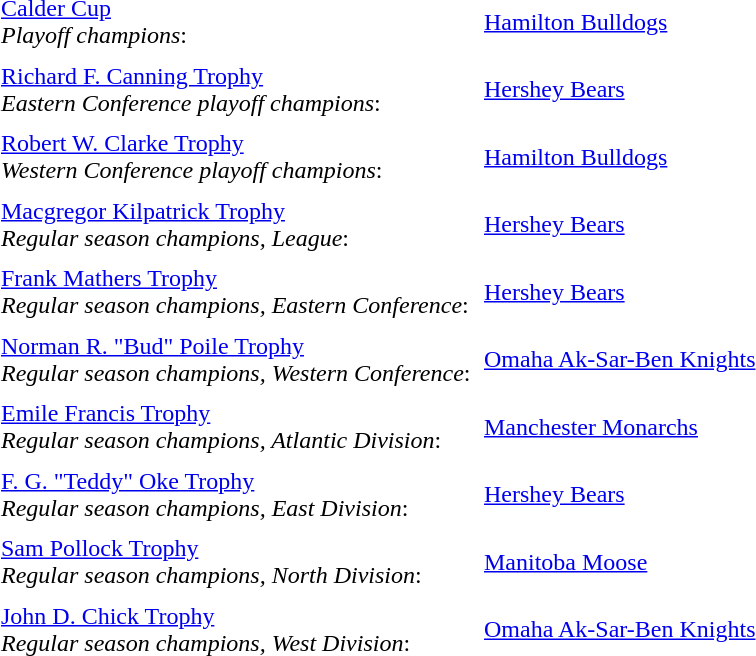<table cellpadding="3" cellspacing="3">
<tr>
<td><a href='#'>Calder Cup</a><br><em>Playoff champions</em>:</td>
<td><a href='#'>Hamilton Bulldogs</a></td>
</tr>
<tr>
<td><a href='#'>Richard F. Canning Trophy</a><br><em>Eastern Conference playoff champions</em>:</td>
<td><a href='#'>Hershey Bears</a></td>
</tr>
<tr>
<td><a href='#'>Robert W. Clarke Trophy</a><br><em>Western Conference playoff champions</em>:</td>
<td><a href='#'>Hamilton Bulldogs</a></td>
</tr>
<tr>
<td><a href='#'>Macgregor Kilpatrick Trophy</a><br><em>Regular season champions, League</em>:</td>
<td><a href='#'>Hershey Bears</a></td>
</tr>
<tr>
<td><a href='#'>Frank Mathers Trophy</a><br><em>Regular season champions, Eastern Conference</em>:</td>
<td><a href='#'>Hershey Bears</a></td>
</tr>
<tr>
<td><a href='#'>Norman R. "Bud" Poile Trophy</a><br><em>Regular season champions, Western Conference</em>:</td>
<td><a href='#'>Omaha Ak-Sar-Ben Knights</a></td>
</tr>
<tr>
<td><a href='#'>Emile Francis Trophy</a><br><em>Regular season champions, Atlantic Division</em>:</td>
<td><a href='#'>Manchester Monarchs</a></td>
</tr>
<tr>
<td><a href='#'>F. G. "Teddy" Oke Trophy</a><br><em>Regular season champions, East Division</em>:</td>
<td><a href='#'>Hershey Bears</a></td>
</tr>
<tr>
<td><a href='#'>Sam Pollock Trophy</a><br><em>Regular season champions, North Division</em>:</td>
<td><a href='#'>Manitoba Moose</a></td>
</tr>
<tr>
<td><a href='#'>John D. Chick Trophy</a><br><em>Regular season champions, West Division</em>:</td>
<td><a href='#'>Omaha Ak-Sar-Ben Knights</a></td>
</tr>
</table>
